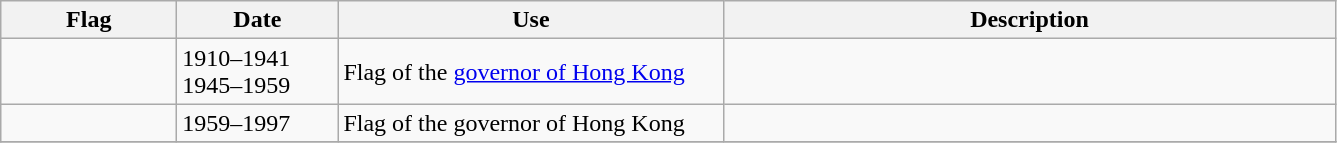<table class="wikitable" style="background:#f9f9f9">
<tr>
<th width="110">Flag</th>
<th width="100">Date</th>
<th width="250">Use</th>
<th width="400">Description</th>
</tr>
<tr>
<td></td>
<td>1910–1941<br>1945–1959</td>
<td>Flag of the <a href='#'>governor of Hong Kong</a></td>
<td></td>
</tr>
<tr>
<td></td>
<td>1959–1997</td>
<td>Flag of the governor of Hong Kong</td>
<td></td>
</tr>
<tr>
</tr>
</table>
